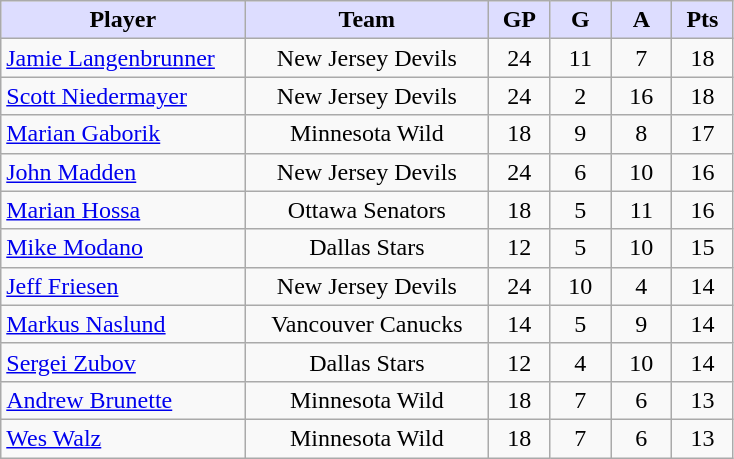<table class="wikitable">
<tr>
<th style="background:#ddf; width:30%;">Player</th>
<th style="background:#ddf; width:30%;">Team</th>
<th style="background:#ddf; width:7.5%;">GP</th>
<th style="background:#ddf; width:7.5%;">G</th>
<th style="background:#ddf; width:7.5%;">A</th>
<th style="background:#ddf; width:7.5%;">Pts</th>
</tr>
<tr style="text-align:center;">
<td style="text-align:left;"><a href='#'>Jamie Langenbrunner</a></td>
<td>New Jersey Devils</td>
<td>24</td>
<td>11</td>
<td>7</td>
<td>18</td>
</tr>
<tr style="text-align:center;">
<td style="text-align:left;"><a href='#'>Scott Niedermayer</a></td>
<td>New Jersey Devils</td>
<td>24</td>
<td>2</td>
<td>16</td>
<td>18</td>
</tr>
<tr style="text-align:center;">
<td style="text-align:left;"><a href='#'>Marian Gaborik</a></td>
<td>Minnesota Wild</td>
<td>18</td>
<td>9</td>
<td>8</td>
<td>17</td>
</tr>
<tr style="text-align:center;">
<td style="text-align:left;"><a href='#'>John Madden</a></td>
<td>New Jersey Devils</td>
<td>24</td>
<td>6</td>
<td>10</td>
<td>16</td>
</tr>
<tr style="text-align:center;">
<td style="text-align:left;"><a href='#'>Marian Hossa</a></td>
<td>Ottawa Senators</td>
<td>18</td>
<td>5</td>
<td>11</td>
<td>16</td>
</tr>
<tr style="text-align:center;">
<td style="text-align:left;"><a href='#'>Mike Modano</a></td>
<td>Dallas Stars</td>
<td>12</td>
<td>5</td>
<td>10</td>
<td>15</td>
</tr>
<tr style="text-align:center;">
<td style="text-align:left;"><a href='#'>Jeff Friesen</a></td>
<td>New Jersey Devils</td>
<td>24</td>
<td>10</td>
<td>4</td>
<td>14</td>
</tr>
<tr style="text-align:center;">
<td style="text-align:left;"><a href='#'>Markus Naslund</a></td>
<td>Vancouver Canucks</td>
<td>14</td>
<td>5</td>
<td>9</td>
<td>14</td>
</tr>
<tr style="text-align:center;">
<td style="text-align:left;"><a href='#'>Sergei Zubov</a></td>
<td>Dallas Stars</td>
<td>12</td>
<td>4</td>
<td>10</td>
<td>14</td>
</tr>
<tr style="text-align:center;">
<td style="text-align:left;"><a href='#'>Andrew Brunette</a></td>
<td>Minnesota Wild</td>
<td>18</td>
<td>7</td>
<td>6</td>
<td>13</td>
</tr>
<tr style="text-align:center;">
<td style="text-align:left;"><a href='#'>Wes Walz</a></td>
<td>Minnesota Wild</td>
<td>18</td>
<td>7</td>
<td>6</td>
<td>13</td>
</tr>
</table>
